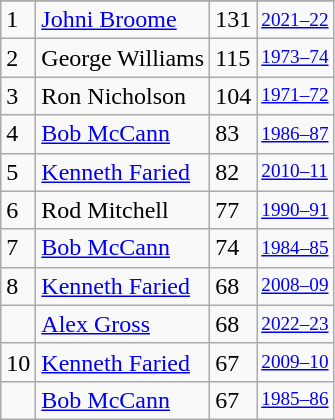<table class="wikitable">
<tr>
</tr>
<tr>
<td>1</td>
<td><a href='#'>Johni Broome</a></td>
<td>131</td>
<td style="font-size:80%;"><a href='#'>2021–22</a></td>
</tr>
<tr>
<td>2</td>
<td>George Williams</td>
<td>115</td>
<td style="font-size:80%;"><a href='#'>1973–74</a></td>
</tr>
<tr>
<td>3</td>
<td>Ron Nicholson</td>
<td>104</td>
<td style="font-size:80%;"><a href='#'>1971–72</a></td>
</tr>
<tr>
<td>4</td>
<td><a href='#'>Bob McCann</a></td>
<td>83</td>
<td style="font-size:80%;"><a href='#'>1986–87</a></td>
</tr>
<tr>
<td>5</td>
<td><a href='#'>Kenneth Faried</a></td>
<td>82</td>
<td style="font-size:80%;"><a href='#'>2010–11</a></td>
</tr>
<tr>
<td>6</td>
<td>Rod Mitchell</td>
<td>77</td>
<td style="font-size:80%;"><a href='#'>1990–91</a></td>
</tr>
<tr>
<td>7</td>
<td><a href='#'>Bob McCann</a></td>
<td>74</td>
<td style="font-size:80%;"><a href='#'>1984–85</a></td>
</tr>
<tr>
<td>8</td>
<td><a href='#'>Kenneth Faried</a></td>
<td>68</td>
<td style="font-size:80%;"><a href='#'>2008–09</a></td>
</tr>
<tr>
<td></td>
<td><a href='#'>Alex Gross</a></td>
<td>68</td>
<td style="font-size:80%;"><a href='#'>2022–23</a></td>
</tr>
<tr>
<td>10</td>
<td><a href='#'>Kenneth Faried</a></td>
<td>67</td>
<td style="font-size:80%;"><a href='#'>2009–10</a></td>
</tr>
<tr>
<td></td>
<td><a href='#'>Bob McCann</a></td>
<td>67</td>
<td style="font-size:80%;"><a href='#'>1985–86</a></td>
</tr>
</table>
